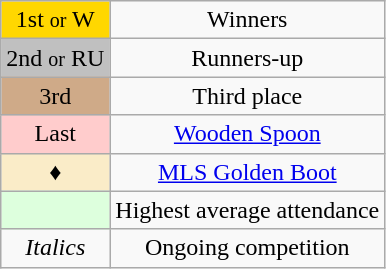<table class="wikitable" style="text-align:center">
<tr>
<td style=background:gold>1st <small>or</small> W</td>
<td>Winners</td>
</tr>
<tr>
<td style=background:silver>2nd <small>or</small> RU</td>
<td>Runners-up</td>
</tr>
<tr>
<td style=background:#CFAA88>3rd</td>
<td>Third place</td>
</tr>
<tr>
<td style=background:#FFCCCC>Last</td>
<td><a href='#'>Wooden Spoon</a></td>
</tr>
<tr>
<td style=background:#FAECC8;">♦</td>
<td><a href='#'>MLS Golden Boot</a></td>
</tr>
<tr>
<td style="background:#dfd;"> </td>
<td>Highest average attendance</td>
</tr>
<tr>
<td><em>Italics</em></td>
<td>Ongoing competition</td>
</tr>
</table>
